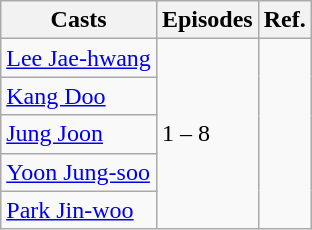<table class="wikitable">
<tr>
<th>Casts</th>
<th>Episodes</th>
<th>Ref.</th>
</tr>
<tr>
<td><a href='#'>Lee Jae-hwang</a></td>
<td rowspan=5>1 – 8</td>
<td rowspan=5></td>
</tr>
<tr>
<td><a href='#'>Kang Doo</a></td>
</tr>
<tr>
<td><a href='#'>Jung Joon</a></td>
</tr>
<tr>
<td><a href='#'>Yoon Jung-soo</a></td>
</tr>
<tr>
<td><a href='#'>Park Jin-woo</a></td>
</tr>
</table>
